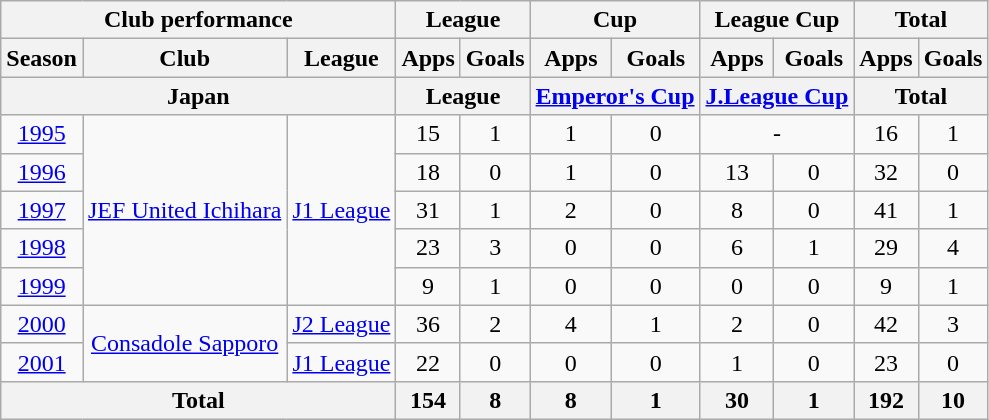<table class="wikitable" style="text-align:center;">
<tr>
<th colspan=3>Club performance</th>
<th colspan=2>League</th>
<th colspan=2>Cup</th>
<th colspan=2>League Cup</th>
<th colspan=2>Total</th>
</tr>
<tr>
<th>Season</th>
<th>Club</th>
<th>League</th>
<th>Apps</th>
<th>Goals</th>
<th>Apps</th>
<th>Goals</th>
<th>Apps</th>
<th>Goals</th>
<th>Apps</th>
<th>Goals</th>
</tr>
<tr>
<th colspan=3>Japan</th>
<th colspan=2>League</th>
<th colspan=2><a href='#'>Emperor's Cup</a></th>
<th colspan=2><a href='#'>J.League Cup</a></th>
<th colspan=2>Total</th>
</tr>
<tr>
<td><a href='#'>1995</a></td>
<td rowspan="5"><a href='#'>JEF United Ichihara</a></td>
<td rowspan="5"><a href='#'>J1 League</a></td>
<td>15</td>
<td>1</td>
<td>1</td>
<td>0</td>
<td colspan="2">-</td>
<td>16</td>
<td>1</td>
</tr>
<tr>
<td><a href='#'>1996</a></td>
<td>18</td>
<td>0</td>
<td>1</td>
<td>0</td>
<td>13</td>
<td>0</td>
<td>32</td>
<td>0</td>
</tr>
<tr>
<td><a href='#'>1997</a></td>
<td>31</td>
<td>1</td>
<td>2</td>
<td>0</td>
<td>8</td>
<td>0</td>
<td>41</td>
<td>1</td>
</tr>
<tr>
<td><a href='#'>1998</a></td>
<td>23</td>
<td>3</td>
<td>0</td>
<td>0</td>
<td>6</td>
<td>1</td>
<td>29</td>
<td>4</td>
</tr>
<tr>
<td><a href='#'>1999</a></td>
<td>9</td>
<td>1</td>
<td>0</td>
<td>0</td>
<td>0</td>
<td>0</td>
<td>9</td>
<td>1</td>
</tr>
<tr>
<td><a href='#'>2000</a></td>
<td rowspan="2"><a href='#'>Consadole Sapporo</a></td>
<td><a href='#'>J2 League</a></td>
<td>36</td>
<td>2</td>
<td>4</td>
<td>1</td>
<td>2</td>
<td>0</td>
<td>42</td>
<td>3</td>
</tr>
<tr>
<td><a href='#'>2001</a></td>
<td><a href='#'>J1 League</a></td>
<td>22</td>
<td>0</td>
<td>0</td>
<td>0</td>
<td>1</td>
<td>0</td>
<td>23</td>
<td>0</td>
</tr>
<tr>
<th colspan=3>Total</th>
<th>154</th>
<th>8</th>
<th>8</th>
<th>1</th>
<th>30</th>
<th>1</th>
<th>192</th>
<th>10</th>
</tr>
</table>
